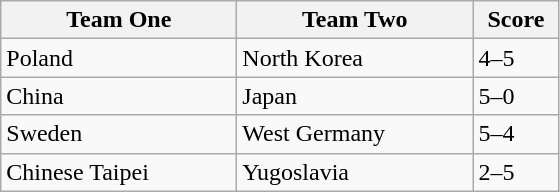<table class="wikitable">
<tr>
<th width=150>Team One</th>
<th width=150>Team Two</th>
<th width=50>Score</th>
</tr>
<tr>
<td>Poland</td>
<td>North Korea</td>
<td>4–5</td>
</tr>
<tr>
<td>China</td>
<td>Japan</td>
<td>5–0</td>
</tr>
<tr>
<td>Sweden</td>
<td>West Germany</td>
<td>5–4</td>
</tr>
<tr>
<td>Chinese Taipei</td>
<td>Yugoslavia</td>
<td>2–5</td>
</tr>
</table>
